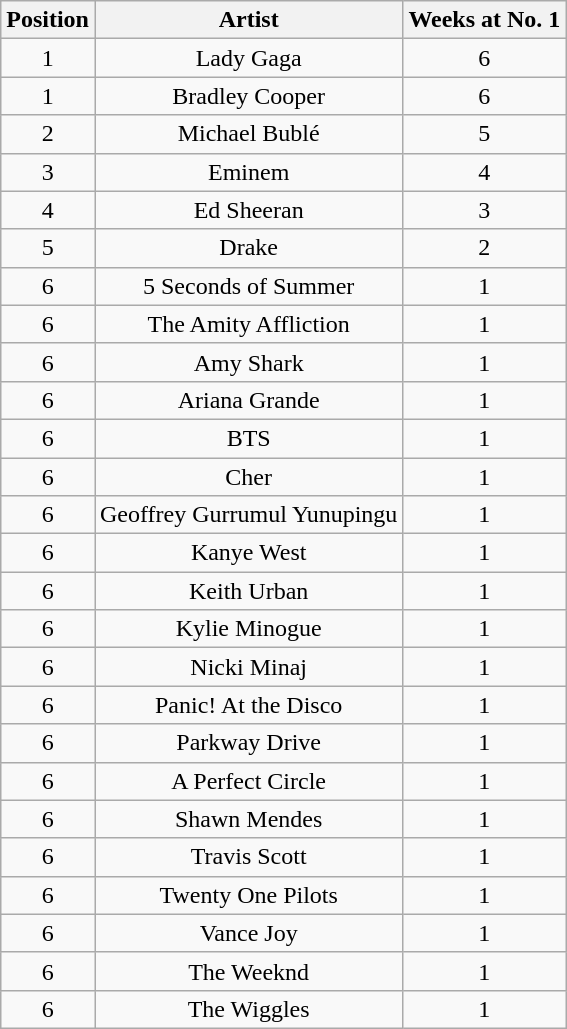<table class="wikitable">
<tr>
<th style="text-align: center;">Position</th>
<th style="text-align: center;">Artist</th>
<th style="text-align: center;">Weeks at No. 1</th>
</tr>
<tr>
<td style="text-align: center;">1</td>
<td style="text-align: center;">Lady Gaga</td>
<td style="text-align: center;">6</td>
</tr>
<tr>
<td style="text-align: center;">1</td>
<td style="text-align: center;">Bradley Cooper</td>
<td style="text-align: center;">6</td>
</tr>
<tr>
<td style="text-align: center;">2</td>
<td style="text-align: center;">Michael Bublé</td>
<td style="text-align: center;">5</td>
</tr>
<tr>
<td style="text-align: center;">3</td>
<td style="text-align: center;">Eminem</td>
<td style="text-align: center;">4</td>
</tr>
<tr>
<td style="text-align: center;">4</td>
<td style="text-align: center;">Ed Sheeran</td>
<td style="text-align: center;">3</td>
</tr>
<tr>
<td style="text-align: center;">5</td>
<td style="text-align: center;">Drake</td>
<td style="text-align: center;">2</td>
</tr>
<tr>
<td style="text-align: center;">6</td>
<td style="text-align: center;">5 Seconds of Summer</td>
<td style="text-align: center;">1</td>
</tr>
<tr>
<td style="text-align: center;">6</td>
<td style="text-align: center;">The Amity Affliction</td>
<td style="text-align: center;">1</td>
</tr>
<tr>
<td style="text-align: center;">6</td>
<td style="text-align: center;">Amy Shark</td>
<td style="text-align: center;">1</td>
</tr>
<tr>
<td style="text-align: center;">6</td>
<td style="text-align: center;">Ariana Grande</td>
<td style="text-align: center;">1</td>
</tr>
<tr>
<td style="text-align: center;">6</td>
<td style="text-align: center;">BTS</td>
<td style="text-align: center;">1</td>
</tr>
<tr>
<td style="text-align: center;">6</td>
<td style="text-align: center;">Cher</td>
<td style="text-align: center;">1</td>
</tr>
<tr>
<td style="text-align: center;">6</td>
<td style="text-align: center;">Geoffrey Gurrumul Yunupingu</td>
<td style="text-align: center;">1</td>
</tr>
<tr>
<td style="text-align: center;">6</td>
<td style="text-align: center;">Kanye West</td>
<td style="text-align: center;">1</td>
</tr>
<tr>
<td style="text-align: center;">6</td>
<td style="text-align: center;">Keith Urban</td>
<td style="text-align: center;">1</td>
</tr>
<tr>
<td style="text-align: center;">6</td>
<td style="text-align: center;">Kylie Minogue</td>
<td style="text-align: center;">1</td>
</tr>
<tr>
<td style="text-align: center;">6</td>
<td style="text-align: center;">Nicki Minaj</td>
<td style="text-align: center;">1</td>
</tr>
<tr>
<td style="text-align: center;">6</td>
<td style="text-align: center;">Panic! At the Disco</td>
<td style="text-align: center;">1</td>
</tr>
<tr>
<td style="text-align: center;">6</td>
<td style="text-align: center;">Parkway Drive</td>
<td style="text-align: center;">1</td>
</tr>
<tr>
<td style="text-align: center;">6</td>
<td style="text-align: center;">A Perfect Circle</td>
<td style="text-align: center;">1</td>
</tr>
<tr>
<td style="text-align: center;">6</td>
<td style="text-align: center;">Shawn Mendes</td>
<td style="text-align: center;">1</td>
</tr>
<tr>
<td style="text-align: center;">6</td>
<td style="text-align: center;">Travis Scott</td>
<td style="text-align: center;">1</td>
</tr>
<tr>
<td style="text-align: center;">6</td>
<td style="text-align: center;">Twenty One Pilots</td>
<td style="text-align: center;">1</td>
</tr>
<tr>
<td style="text-align: center;">6</td>
<td style="text-align: center;">Vance Joy</td>
<td style="text-align: center;">1</td>
</tr>
<tr>
<td style="text-align: center;">6</td>
<td style="text-align: center;">The Weeknd</td>
<td style="text-align: center;">1</td>
</tr>
<tr>
<td style="text-align: center;">6</td>
<td style="text-align: center;">The Wiggles</td>
<td style="text-align: center;">1</td>
</tr>
</table>
